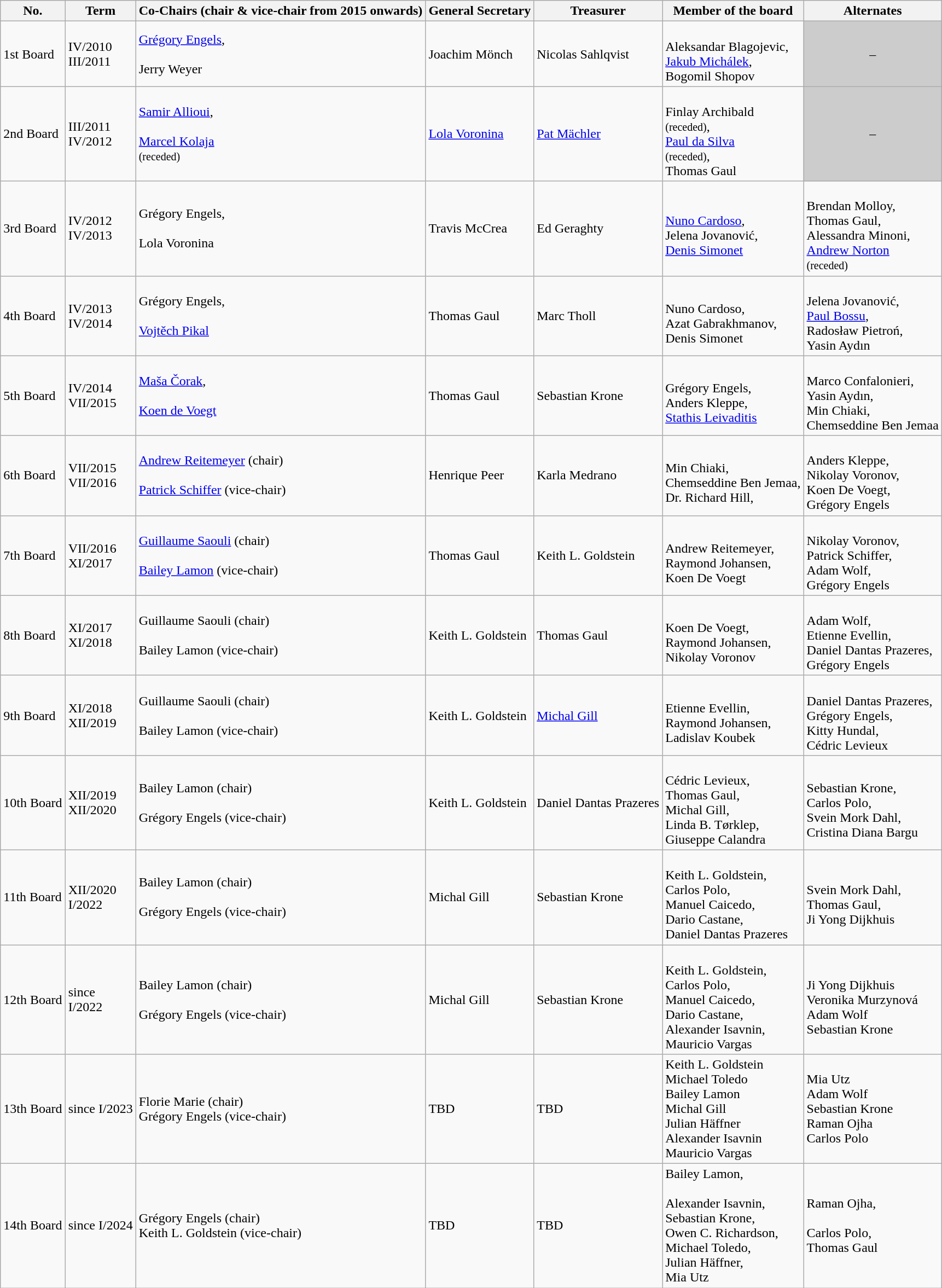<table class="wikitable">
<tr>
<th>No.</th>
<th>Term</th>
<th>Co-Chairs (chair & vice-chair from 2015 onwards)</th>
<th>General Secretary</th>
<th>Treasurer</th>
<th>Member of the board</th>
<th>Alternates</th>
</tr>
<tr>
<td>1st Board</td>
<td>IV/2010<br>III/2011</td>
<td> <a href='#'>Grégory Engels</a>,<br><br> Jerry Weyer</td>
<td> Joachim Mönch</td>
<td> Nicolas Sahlqvist</td>
<td><br> Aleksandar Blagojevic,<br>
 <a href='#'>Jakub Michálek</a>,<br>
 Bogomil Shopov</td>
<td align=center bgcolor=#ccc>–</td>
</tr>
<tr>
<td>2nd Board</td>
<td>III/2011<br>IV/2012</td>
<td> <a href='#'>Samir Allioui</a>,<br><br> <a href='#'>Marcel Kolaja</a><br><small>(receded)</small></td>
<td> <a href='#'>Lola Voronina</a></td>
<td> <a href='#'>Pat Mächler</a></td>
<td><br> Finlay Archibald<br><small>(receded)</small>,<br>
 <a href='#'>Paul da Silva</a><br><small>(receded)</small>,<br>
 Thomas Gaul</td>
<td align=center bgcolor=#ccc>–</td>
</tr>
<tr>
<td>3rd Board</td>
<td>IV/2012<br>IV/2013</td>
<td> Grégory Engels,<br><br> Lola Voronina</td>
<td> Travis McCrea</td>
<td> Ed Geraghty</td>
<td><br> <a href='#'>Nuno Cardoso</a>,<br>
 Jelena Jovanović,<br>
 <a href='#'>Denis Simonet</a></td>
<td><br> Brendan Molloy,<br>
 Thomas Gaul,<br>
 Alessandra Minoni,<br>
 <a href='#'>Andrew Norton</a><br><small>(receded)</small></td>
</tr>
<tr>
<td>4th Board</td>
<td>IV/2013<br>IV/2014</td>
<td> Grégory Engels,<br><br> <a href='#'>Vojtěch Pikal</a></td>
<td> Thomas Gaul</td>
<td> Marc Tholl</td>
<td><br> Nuno Cardoso,<br>
 Azat Gabrakhmanov,<br>
 Denis Simonet</td>
<td><br> Jelena Jovanović,<br>
 <a href='#'>Paul Bossu</a>,<br>
 Radosław Pietroń,<br>
 Yasin Aydın</td>
</tr>
<tr>
<td>5th Board</td>
<td>IV/2014<br>VII/2015</td>
<td> <a href='#'>Maša Čorak</a>,<br><br> <a href='#'>Koen de Voegt</a></td>
<td> Thomas Gaul</td>
<td> Sebastian Krone</td>
<td><br> Grégory Engels,<br>
 Anders Kleppe,<br>
 <a href='#'>Stathis Leivaditis</a></td>
<td><br> Marco Confalonieri,<br>
 Yasin Aydın,<br>
 Min Chiaki,<br>
 Chemseddine Ben Jemaa</td>
</tr>
<tr>
<td>6th Board</td>
<td>VII/2015<br>VII/2016</td>
<td> <a href='#'>Andrew Reitemeyer</a> (chair)<br><br> <a href='#'>Patrick Schiffer</a> (vice-chair)</td>
<td> Henrique Peer</td>
<td> Karla Medrano</td>
<td><br> Min Chiaki,<br>
 Chemseddine Ben Jemaa,<br>
 Dr. Richard Hill,<br></td>
<td><br> Anders Kleppe,<br>
 Nikolay Voronov,<br>
 Koen De Voegt,<br>
 Grégory Engels</td>
</tr>
<tr>
<td>7th Board</td>
<td>VII/2016<br>XI/2017</td>
<td> <a href='#'>Guillaume Saouli</a> (chair)<br><br> <a href='#'>Bailey Lamon</a> (vice-chair)</td>
<td> Thomas Gaul</td>
<td> Keith L. Goldstein</td>
<td><br> Andrew Reitemeyer,<br>
 Raymond Johansen,<br>
 Koen De Voegt</td>
<td><br> Nikolay Voronov,<br>
 Patrick Schiffer,<br>
 Adam Wolf,<br>
 Grégory Engels</td>
</tr>
<tr>
<td>8th Board</td>
<td>XI/2017<br>XI/2018</td>
<td> Guillaume Saouli (chair)<br><br> Bailey Lamon (vice-chair)</td>
<td> Keith L. Goldstein</td>
<td> Thomas Gaul</td>
<td><br> Koen De Voegt,<br>
 Raymond Johansen,<br>
 Nikolay Voronov</td>
<td><br> Adam Wolf,<br>
 Etienne Evellin,<br>
 Daniel Dantas Prazeres,<br>
 Grégory Engels</td>
</tr>
<tr>
<td>9th Board</td>
<td>XI/2018<br>XII/2019</td>
<td> Guillaume Saouli (chair)<br><br> Bailey Lamon (vice-chair)</td>
<td> Keith L. Goldstein</td>
<td> <a href='#'>Michal Gill</a></td>
<td><br> Etienne Evellin,<br>
 Raymond Johansen,<br>
 Ladislav Koubek</td>
<td><br> Daniel Dantas Prazeres,<br>
 Grégory Engels,<br>
 Kitty Hundal,<br>
 Cédric Levieux</td>
</tr>
<tr>
<td>10th Board</td>
<td>XII/2019<br>XII/2020</td>
<td> Bailey Lamon (chair)<br><br> Grégory Engels (vice-chair)</td>
<td> Keith L. Goldstein</td>
<td> Daniel Dantas Prazeres</td>
<td><br> Cédric Levieux,<br>
 Thomas Gaul,<br>
 Michal Gill,<br>
 Linda B. Tørklep,<br>
 Giuseppe Calandra</td>
<td><br> Sebastian Krone,<br>
 Carlos Polo,<br>
 Svein Mork Dahl,<br>
 Cristina Diana Bargu</td>
</tr>
<tr>
<td>11th Board</td>
<td>XII/2020<br>I/2022</td>
<td> Bailey Lamon (chair)<br><br> Grégory Engels (vice-chair)</td>
<td> Michal Gill</td>
<td> Sebastian Krone</td>
<td><br> Keith L. Goldstein,<br>
 Carlos Polo,<br>
 Manuel Caicedo,<br>
 Dario Castane,<br>
 Daniel Dantas Prazeres</td>
<td><br> Svein Mork Dahl,<br>
 Thomas Gaul,<br>
 Ji Yong Dijkhuis<br></td>
</tr>
<tr>
<td>12th Board</td>
<td>since<br>I/2022</td>
<td> Bailey Lamon (chair)<br><br> Grégory Engels (vice-chair)</td>
<td> Michal Gill</td>
<td> Sebastian Krone</td>
<td><br> Keith L. Goldstein,<br>
 Carlos Polo,<br>
 Manuel Caicedo,<br>
 Dario Castane,<br>
 Alexander Isavnin,<br>
 Mauricio Vargas</td>
<td><br> Ji Yong Dijkhuis<br>
 Veronika Murzynová<br>
 Adam Wolf<br>
 Sebastian Krone<br></td>
</tr>
<tr>
<td>13th Board</td>
<td>since I/2023</td>
<td> Florie Marie (chair)<br> Grégory Engels (vice-chair)</td>
<td>TBD</td>
<td>TBD</td>
<td> Keith L. Goldstein<br> Michael Toledo<br> Bailey Lamon<br> Michal Gill<br> Julian Häffner<br> Alexander Isavnin<br> Mauricio Vargas</td>
<td>  Mia Utz<br> Adam Wolf<br> Sebastian Krone<br> Raman Ojha<br> Carlos Polo</td>
</tr>
<tr>
<td>14th Board</td>
<td>since I/2024</td>
<td> Grégory Engels (chair)<br> Keith L. Goldstein (vice-chair)</td>
<td>TBD</td>
<td>TBD</td>
<td> Bailey Lamon,<br><br> Alexander Isavnin,<br>
 Sebastian Krone,<br>
 Owen C. Richardson,<br>
 Michael Toledo, <br>
 Julian Häffner, <br>
  Mia Utz</td>
<td> Raman Ojha, <br><br> Carlos Polo, <br>
 Thomas Gaul</td>
</tr>
</table>
